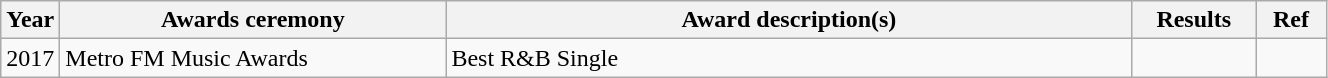<table class="wikitable">
<tr>
<th>Year</th>
<th style="width:250px;">Awards ceremony</th>
<th style="width:450px;">Award description(s)</th>
<th style="width:75px;">Results</th>
<th style="width:40px;">Ref</th>
</tr>
<tr>
<td>2017</td>
<td>Metro FM Music Awards</td>
<td>Best R&B Single</td>
<td></td>
<td></td>
</tr>
</table>
